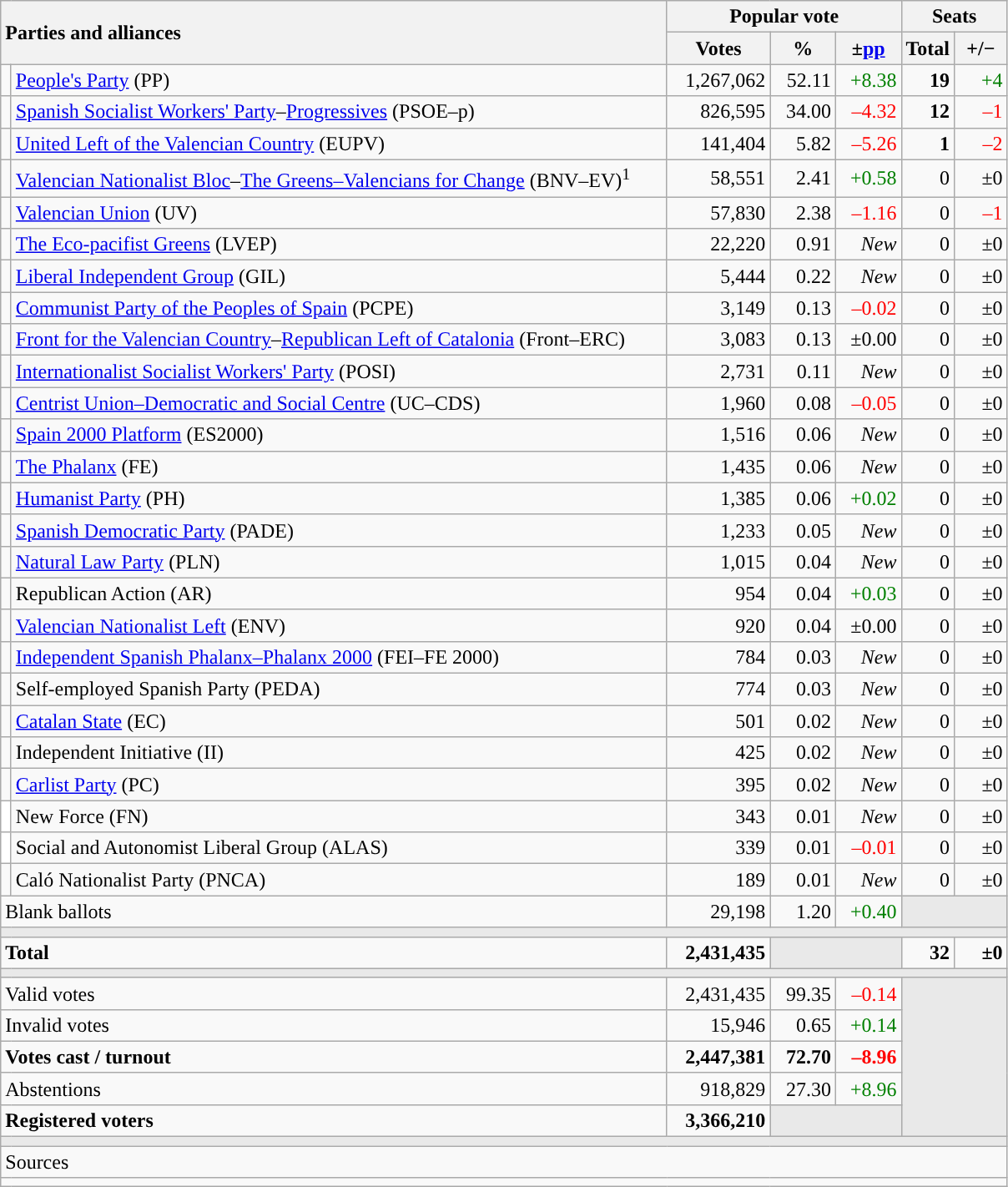<table class="wikitable" style="text-align:right;">
<tr>
<th style="text-align:left;" rowspan="2" colspan="2" width="525">Parties and alliances</th>
<th colspan="3">Popular vote</th>
<th colspan="2">Seats</th>
</tr>
<tr>
<th width="75">Votes</th>
<th width="45">%</th>
<th width="45">±<a href='#'>pp</a></th>
<th width="35">Total</th>
<th width="35">+/−</th>
</tr>
<tr>
<td width="1" style="color:inherit;background:"></td>
<td align="left"><a href='#'>People's Party</a> (PP)</td>
<td>1,267,062</td>
<td>52.11</td>
<td style="color:green;">+8.38</td>
<td><strong>19</strong></td>
<td style="color:green;">+4</td>
</tr>
<tr>
<td style="color:inherit;background:"></td>
<td align="left"><a href='#'>Spanish Socialist Workers' Party</a>–<a href='#'>Progressives</a> (PSOE–p)</td>
<td>826,595</td>
<td>34.00</td>
<td style="color:red;">–4.32</td>
<td><strong>12</strong></td>
<td style="color:red;">–1</td>
</tr>
<tr>
<td style="color:inherit;background:"></td>
<td align="left"><a href='#'>United Left of the Valencian Country</a> (EUPV)</td>
<td>141,404</td>
<td>5.82</td>
<td style="color:red;">–5.26</td>
<td><strong>1</strong></td>
<td style="color:red;">–2</td>
</tr>
<tr>
<td style="color:inherit;background:"></td>
<td align="left"><a href='#'>Valencian Nationalist Bloc</a>–<a href='#'>The Greens–Valencians for Change</a> (BNV–EV)<sup>1</sup></td>
<td>58,551</td>
<td>2.41</td>
<td style="color:green;">+0.58</td>
<td>0</td>
<td>±0</td>
</tr>
<tr>
<td style="color:inherit;background:"></td>
<td align="left"><a href='#'>Valencian Union</a> (UV)</td>
<td>57,830</td>
<td>2.38</td>
<td style="color:red;">–1.16</td>
<td>0</td>
<td style="color:red;">–1</td>
</tr>
<tr>
<td style="color:inherit;background:"></td>
<td align="left"><a href='#'>The Eco-pacifist Greens</a> (LVEP)</td>
<td>22,220</td>
<td>0.91</td>
<td><em>New</em></td>
<td>0</td>
<td>±0</td>
</tr>
<tr>
<td style="color:inherit;background:"></td>
<td align="left"><a href='#'>Liberal Independent Group</a> (GIL)</td>
<td>5,444</td>
<td>0.22</td>
<td><em>New</em></td>
<td>0</td>
<td>±0</td>
</tr>
<tr>
<td style="color:inherit;background:"></td>
<td align="left"><a href='#'>Communist Party of the Peoples of Spain</a> (PCPE)</td>
<td>3,149</td>
<td>0.13</td>
<td style="color:red;">–0.02</td>
<td>0</td>
<td>±0</td>
</tr>
<tr>
<td style="color:inherit;background:"></td>
<td align="left"><a href='#'>Front for the Valencian Country</a>–<a href='#'>Republican Left of Catalonia</a> (Front–ERC)</td>
<td>3,083</td>
<td>0.13</td>
<td>±0.00</td>
<td>0</td>
<td>±0</td>
</tr>
<tr>
<td style="color:inherit;background:"></td>
<td align="left"><a href='#'>Internationalist Socialist Workers' Party</a> (POSI)</td>
<td>2,731</td>
<td>0.11</td>
<td><em>New</em></td>
<td>0</td>
<td>±0</td>
</tr>
<tr>
<td style="color:inherit;background:"></td>
<td align="left"><a href='#'>Centrist Union–Democratic and Social Centre</a> (UC–CDS)</td>
<td>1,960</td>
<td>0.08</td>
<td style="color:red;">–0.05</td>
<td>0</td>
<td>±0</td>
</tr>
<tr>
<td style="color:inherit;background:"></td>
<td align="left"><a href='#'>Spain 2000 Platform</a> (ES2000)</td>
<td>1,516</td>
<td>0.06</td>
<td><em>New</em></td>
<td>0</td>
<td>±0</td>
</tr>
<tr>
<td style="color:inherit;background:"></td>
<td align="left"><a href='#'>The Phalanx</a> (FE)</td>
<td>1,435</td>
<td>0.06</td>
<td><em>New</em></td>
<td>0</td>
<td>±0</td>
</tr>
<tr>
<td style="color:inherit;background:"></td>
<td align="left"><a href='#'>Humanist Party</a> (PH)</td>
<td>1,385</td>
<td>0.06</td>
<td style="color:green;">+0.02</td>
<td>0</td>
<td>±0</td>
</tr>
<tr>
<td style="color:inherit;background:"></td>
<td align="left"><a href='#'>Spanish Democratic Party</a> (PADE)</td>
<td>1,233</td>
<td>0.05</td>
<td><em>New</em></td>
<td>0</td>
<td>±0</td>
</tr>
<tr>
<td style="color:inherit;background:"></td>
<td align="left"><a href='#'>Natural Law Party</a> (PLN)</td>
<td>1,015</td>
<td>0.04</td>
<td><em>New</em></td>
<td>0</td>
<td>±0</td>
</tr>
<tr>
<td style="color:inherit;background:"></td>
<td align="left">Republican Action (AR)</td>
<td>954</td>
<td>0.04</td>
<td style="color:green;">+0.03</td>
<td>0</td>
<td>±0</td>
</tr>
<tr>
<td style="color:inherit;background:"></td>
<td align="left"><a href='#'>Valencian Nationalist Left</a> (ENV)</td>
<td>920</td>
<td>0.04</td>
<td>±0.00</td>
<td>0</td>
<td>±0</td>
</tr>
<tr>
<td style="color:inherit;background:"></td>
<td align="left"><a href='#'>Independent Spanish Phalanx–Phalanx 2000</a> (FEI–FE 2000)</td>
<td>784</td>
<td>0.03</td>
<td><em>New</em></td>
<td>0</td>
<td>±0</td>
</tr>
<tr>
<td style="color:inherit;background:"></td>
<td align="left">Self-employed Spanish Party (PEDA)</td>
<td>774</td>
<td>0.03</td>
<td><em>New</em></td>
<td>0</td>
<td>±0</td>
</tr>
<tr>
<td style="color:inherit;background:"></td>
<td align="left"><a href='#'>Catalan State</a> (EC)</td>
<td>501</td>
<td>0.02</td>
<td><em>New</em></td>
<td>0</td>
<td>±0</td>
</tr>
<tr>
<td style="color:inherit;background:"></td>
<td align="left">Independent Initiative (II)</td>
<td>425</td>
<td>0.02</td>
<td><em>New</em></td>
<td>0</td>
<td>±0</td>
</tr>
<tr>
<td style="color:inherit;background:"></td>
<td align="left"><a href='#'>Carlist Party</a> (PC)</td>
<td>395</td>
<td>0.02</td>
<td><em>New</em></td>
<td>0</td>
<td>±0</td>
</tr>
<tr>
<td bgcolor="white"></td>
<td align="left">New Force (FN)</td>
<td>343</td>
<td>0.01</td>
<td><em>New</em></td>
<td>0</td>
<td>±0</td>
</tr>
<tr>
<td bgcolor="white"></td>
<td align="left">Social and Autonomist Liberal Group (ALAS)</td>
<td>339</td>
<td>0.01</td>
<td style="color:red;">–0.01</td>
<td>0</td>
<td>±0</td>
</tr>
<tr>
<td style="color:inherit;background:"></td>
<td align="left">Caló Nationalist Party (PNCA)</td>
<td>189</td>
<td>0.01</td>
<td><em>New</em></td>
<td>0</td>
<td>±0</td>
</tr>
<tr>
<td align="left" colspan="2">Blank ballots</td>
<td>29,198</td>
<td>1.20</td>
<td style="color:green;">+0.40</td>
<td bgcolor="#E9E9E9" colspan="2"></td>
</tr>
<tr>
<td colspan="7" bgcolor="#E9E9E9"></td>
</tr>
<tr style="font-weight:bold;">
<td align="left" colspan="2">Total</td>
<td>2,431,435</td>
<td bgcolor="#E9E9E9" colspan="2"></td>
<td>32</td>
<td>±0</td>
</tr>
<tr>
<td colspan="7" bgcolor="#E9E9E9"></td>
</tr>
<tr>
<td align="left" colspan="2">Valid votes</td>
<td>2,431,435</td>
<td>99.35</td>
<td style="color:red;">–0.14</td>
<td bgcolor="#E9E9E9" colspan="2" rowspan="5"></td>
</tr>
<tr>
<td align="left" colspan="2">Invalid votes</td>
<td>15,946</td>
<td>0.65</td>
<td style="color:green;">+0.14</td>
</tr>
<tr style="font-weight:bold;">
<td align="left" colspan="2">Votes cast / turnout</td>
<td>2,447,381</td>
<td>72.70</td>
<td style="color:red;">–8.96</td>
</tr>
<tr>
<td align="left" colspan="2">Abstentions</td>
<td>918,829</td>
<td>27.30</td>
<td style="color:green;">+8.96</td>
</tr>
<tr style="font-weight:bold;">
<td align="left" colspan="2">Registered voters</td>
<td>3,366,210</td>
<td bgcolor="#E9E9E9" colspan="2"></td>
</tr>
<tr>
<td colspan="7" bgcolor="#E9E9E9"></td>
</tr>
<tr>
<td align="left" colspan="7">Sources</td>
</tr>
<tr>
<td colspan="7" style="text-align:left; max-width:790px;"></td>
</tr>
</table>
